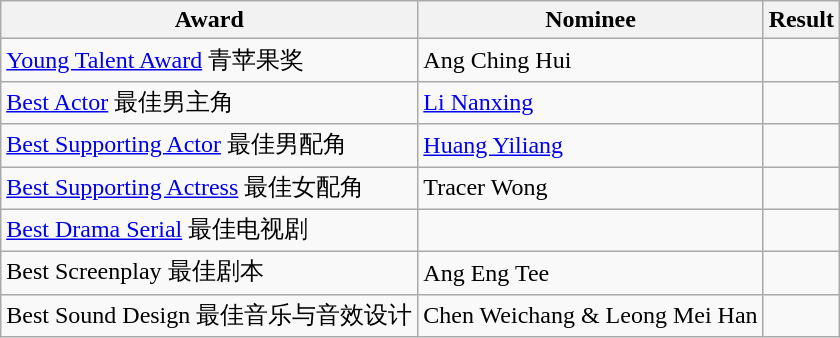<table class="wikitable">
<tr>
<th>Award</th>
<th>Nominee</th>
<th>Result</th>
</tr>
<tr>
<td><a href='#'>Young Talent Award</a>  青苹果奖</td>
<td>Ang Ching Hui</td>
<td></td>
</tr>
<tr>
<td><a href='#'>Best Actor</a> 最佳男主角</td>
<td><a href='#'>Li Nanxing</a></td>
<td></td>
</tr>
<tr>
<td><a href='#'>Best Supporting Actor</a> 最佳男配角</td>
<td><a href='#'>Huang Yiliang</a></td>
<td></td>
</tr>
<tr>
<td><a href='#'>Best Supporting Actress</a> 最佳女配角</td>
<td>Tracer Wong</td>
<td></td>
</tr>
<tr>
<td><a href='#'>Best Drama Serial</a> 最佳电视剧</td>
<td></td>
<td></td>
</tr>
<tr>
<td>Best Screenplay 最佳剧本</td>
<td>Ang Eng Tee</td>
<td></td>
</tr>
<tr>
<td>Best Sound Design 最佳音乐与音效设计</td>
<td>Chen Weichang & Leong Mei Han</td>
<td></td>
</tr>
</table>
